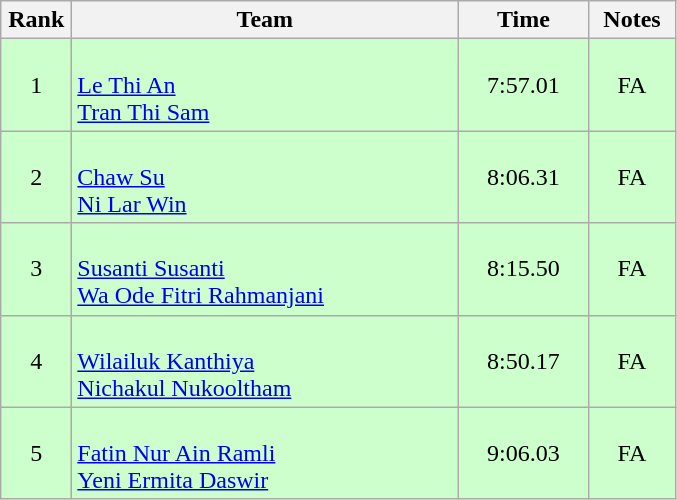<table class="wikitable" style="text-align:center;">
<tr>
<th width=40>Rank</th>
<th width=250>Team</th>
<th width=80>Time</th>
<th width=50>Notes</th>
</tr>
<tr bgcolor=ccffcc>
<td>1</td>
<td align=left><br><a href='#'>Le Thi An</a><br><a href='#'>Tran Thi Sam</a></td>
<td>7:57.01</td>
<td>FA</td>
</tr>
<tr bgcolor=ccffcc>
<td>2</td>
<td align=left><br><a href='#'>Chaw Su</a><br><a href='#'>Ni Lar Win</a></td>
<td>8:06.31</td>
<td>FA</td>
</tr>
<tr bgcolor=ccffcc>
<td>3</td>
<td align=left><br><a href='#'>Susanti Susanti</a><br><a href='#'>Wa Ode Fitri Rahmanjani</a></td>
<td>8:15.50</td>
<td>FA</td>
</tr>
<tr bgcolor=ccffcc>
<td>4</td>
<td align=left><br><a href='#'>Wilailuk Kanthiya</a><br><a href='#'>Nichakul Nukooltham</a></td>
<td>8:50.17</td>
<td>FA</td>
</tr>
<tr bgcolor=ccffcc>
<td>5</td>
<td align=left><br><a href='#'>Fatin Nur Ain Ramli</a><br><a href='#'>Yeni Ermita Daswir</a></td>
<td>9:06.03</td>
<td>FA</td>
</tr>
</table>
